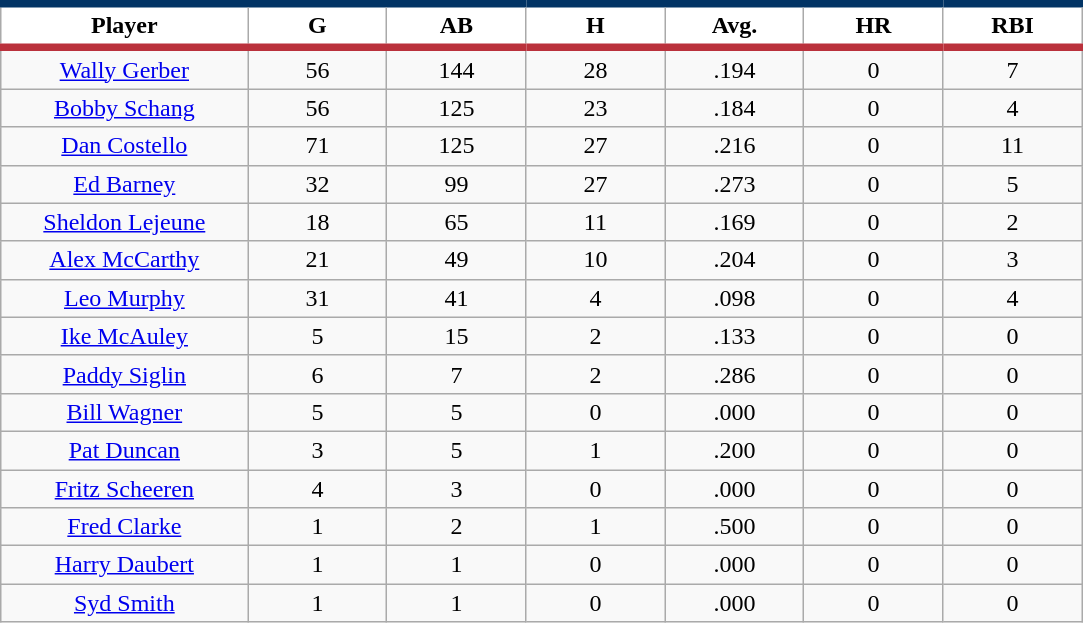<table class="wikitable sortable">
<tr>
<th style="background:#FFFFFF; border-top:#023465 5px solid; border-bottom:#ba313c 5px solid;" width="16%">Player</th>
<th style="background:#FFFFFF; border-top:#023465 5px solid; border-bottom:#ba313c 5px solid;" width="9%">G</th>
<th style="background:#FFFFFF; border-top:#023465 5px solid; border-bottom:#ba313c 5px solid;" width="9%">AB</th>
<th style="background:#FFFFFF; border-top:#023465 5px solid; border-bottom:#ba313c 5px solid;" width="9%">H</th>
<th style="background:#FFFFFF; border-top:#023465 5px solid; border-bottom:#ba313c 5px solid;" width="9%">Avg.</th>
<th style="background:#FFFFFF; border-top:#023465 5px solid; border-bottom:#ba313c 5px solid;" width="9%">HR</th>
<th style="background:#FFFFFF; border-top:#023465 5px solid; border-bottom:#ba313c 5px solid;" width="9%">RBI</th>
</tr>
<tr align="center">
<td><a href='#'>Wally Gerber</a></td>
<td>56</td>
<td>144</td>
<td>28</td>
<td>.194</td>
<td>0</td>
<td>7</td>
</tr>
<tr align=center>
<td><a href='#'>Bobby Schang</a></td>
<td>56</td>
<td>125</td>
<td>23</td>
<td>.184</td>
<td>0</td>
<td>4</td>
</tr>
<tr align=center>
<td><a href='#'>Dan Costello</a></td>
<td>71</td>
<td>125</td>
<td>27</td>
<td>.216</td>
<td>0</td>
<td>11</td>
</tr>
<tr align=center>
<td><a href='#'>Ed Barney</a></td>
<td>32</td>
<td>99</td>
<td>27</td>
<td>.273</td>
<td>0</td>
<td>5</td>
</tr>
<tr align=center>
<td><a href='#'>Sheldon Lejeune</a></td>
<td>18</td>
<td>65</td>
<td>11</td>
<td>.169</td>
<td>0</td>
<td>2</td>
</tr>
<tr align=center>
<td><a href='#'>Alex McCarthy</a></td>
<td>21</td>
<td>49</td>
<td>10</td>
<td>.204</td>
<td>0</td>
<td>3</td>
</tr>
<tr align=center>
<td><a href='#'>Leo Murphy</a></td>
<td>31</td>
<td>41</td>
<td>4</td>
<td>.098</td>
<td>0</td>
<td>4</td>
</tr>
<tr align=center>
<td><a href='#'>Ike McAuley</a></td>
<td>5</td>
<td>15</td>
<td>2</td>
<td>.133</td>
<td>0</td>
<td>0</td>
</tr>
<tr align=center>
<td><a href='#'>Paddy Siglin</a></td>
<td>6</td>
<td>7</td>
<td>2</td>
<td>.286</td>
<td>0</td>
<td>0</td>
</tr>
<tr align=center>
<td><a href='#'>Bill Wagner</a></td>
<td>5</td>
<td>5</td>
<td>0</td>
<td>.000</td>
<td>0</td>
<td>0</td>
</tr>
<tr align=center>
<td><a href='#'>Pat Duncan</a></td>
<td>3</td>
<td>5</td>
<td>1</td>
<td>.200</td>
<td>0</td>
<td>0</td>
</tr>
<tr align=center>
<td><a href='#'>Fritz Scheeren</a></td>
<td>4</td>
<td>3</td>
<td>0</td>
<td>.000</td>
<td>0</td>
<td>0</td>
</tr>
<tr align=center>
<td><a href='#'>Fred Clarke</a></td>
<td>1</td>
<td>2</td>
<td>1</td>
<td>.500</td>
<td>0</td>
<td>0</td>
</tr>
<tr align=center>
<td><a href='#'>Harry Daubert</a></td>
<td>1</td>
<td>1</td>
<td>0</td>
<td>.000</td>
<td>0</td>
<td>0</td>
</tr>
<tr align=center>
<td><a href='#'>Syd Smith</a></td>
<td>1</td>
<td>1</td>
<td>0</td>
<td>.000</td>
<td>0</td>
<td>0</td>
</tr>
</table>
